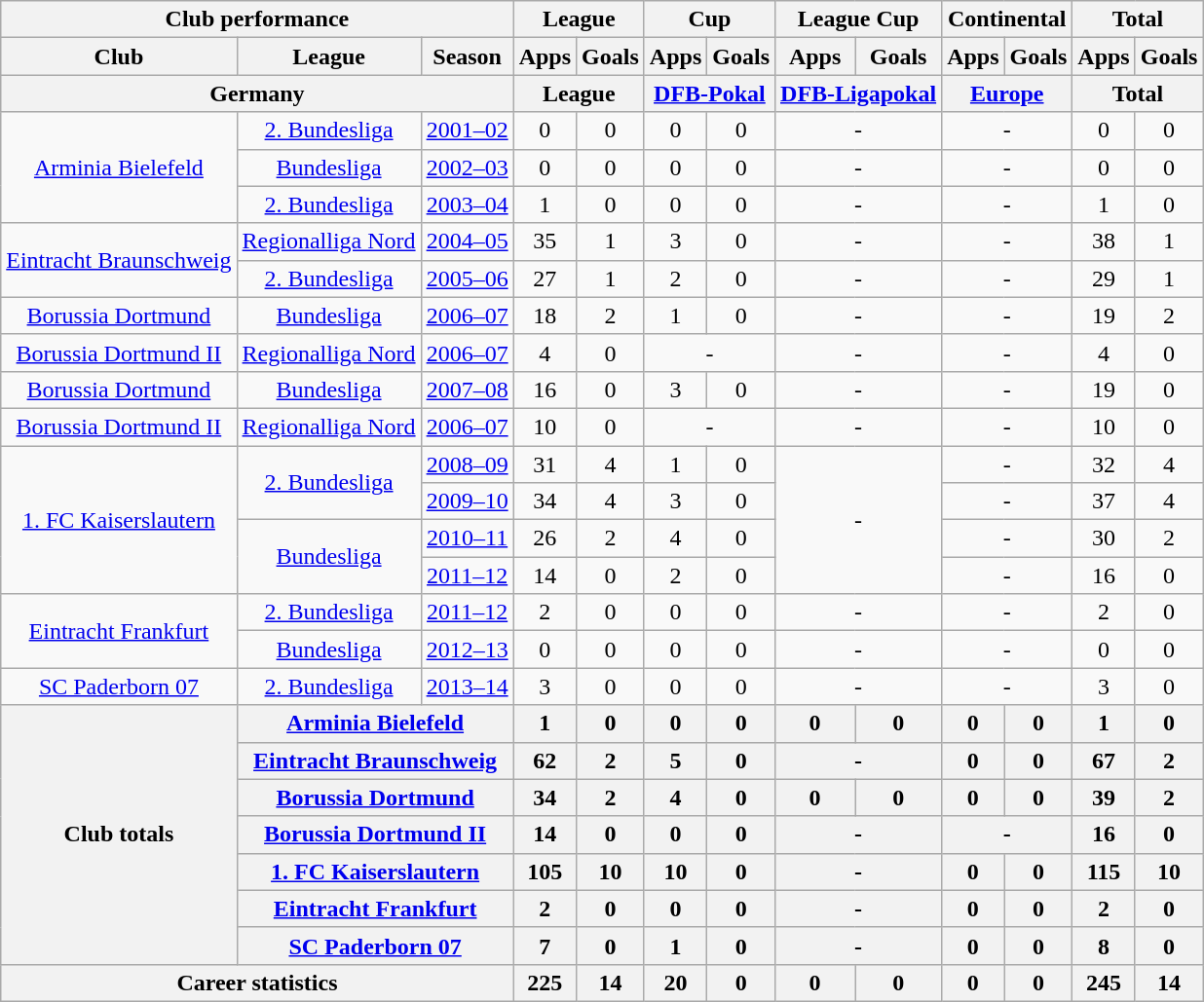<table class="wikitable" style="text-align: center">
<tr>
<th Colspan="3">Club performance</th>
<th Colspan="2">League</th>
<th Colspan="2">Cup</th>
<th Colspan="2">League Cup</th>
<th Colspan="2">Continental</th>
<th Colspan="2">Total</th>
</tr>
<tr>
<th>Club</th>
<th>League</th>
<th>Season</th>
<th>Apps</th>
<th>Goals</th>
<th>Apps</th>
<th>Goals</th>
<th>Apps</th>
<th>Goals</th>
<th>Apps</th>
<th>Goals</th>
<th>Apps</th>
<th>Goals</th>
</tr>
<tr>
<th Colspan="3">Germany</th>
<th Colspan="2">League</th>
<th Colspan="2"><a href='#'>DFB-Pokal</a></th>
<th Colspan="2"><a href='#'>DFB-Ligapokal</a></th>
<th Colspan="2"><a href='#'>Europe</a></th>
<th Colspan="2">Total</th>
</tr>
<tr>
<td rowspan="3"><a href='#'>Arminia Bielefeld</a></td>
<td><a href='#'>2. Bundesliga</a></td>
<td><a href='#'>2001–02</a></td>
<td>0</td>
<td>0</td>
<td>0</td>
<td>0</td>
<td colspan="2">-</td>
<td colspan="2">-</td>
<td>0</td>
<td>0</td>
</tr>
<tr>
<td><a href='#'>Bundesliga</a></td>
<td><a href='#'>2002–03</a></td>
<td>0</td>
<td>0</td>
<td>0</td>
<td>0</td>
<td colspan="2">-</td>
<td colspan="2">-</td>
<td>0</td>
<td>0</td>
</tr>
<tr>
<td><a href='#'>2. Bundesliga</a></td>
<td><a href='#'>2003–04</a></td>
<td>1</td>
<td>0</td>
<td>0</td>
<td>0</td>
<td colspan="2">-</td>
<td colspan="2">-</td>
<td>1</td>
<td>0</td>
</tr>
<tr>
<td rowspan="2"><a href='#'>Eintracht Braunschweig</a></td>
<td><a href='#'>Regionalliga Nord</a></td>
<td><a href='#'>2004–05</a></td>
<td>35</td>
<td>1</td>
<td>3</td>
<td>0</td>
<td colspan="2">-</td>
<td colspan="2">-</td>
<td>38</td>
<td>1</td>
</tr>
<tr>
<td><a href='#'>2. Bundesliga</a></td>
<td><a href='#'>2005–06</a></td>
<td>27</td>
<td>1</td>
<td>2</td>
<td>0</td>
<td colspan="2">-</td>
<td colspan="2">-</td>
<td>29</td>
<td>1</td>
</tr>
<tr>
<td><a href='#'>Borussia Dortmund</a></td>
<td><a href='#'>Bundesliga</a></td>
<td><a href='#'>2006–07</a></td>
<td>18</td>
<td>2</td>
<td>1</td>
<td>0</td>
<td colspan="2">-</td>
<td colspan="2">-</td>
<td>19</td>
<td>2</td>
</tr>
<tr>
<td><a href='#'>Borussia Dortmund II</a></td>
<td><a href='#'>Regionalliga Nord</a></td>
<td><a href='#'>2006–07</a></td>
<td>4</td>
<td>0</td>
<td colspan="2">-</td>
<td colspan="2">-</td>
<td colspan="2">-</td>
<td>4</td>
<td>0</td>
</tr>
<tr>
<td><a href='#'>Borussia Dortmund</a></td>
<td><a href='#'>Bundesliga</a></td>
<td><a href='#'>2007–08</a></td>
<td>16</td>
<td>0</td>
<td>3</td>
<td>0</td>
<td colspan="2">-</td>
<td colspan="2">-</td>
<td>19</td>
<td>0</td>
</tr>
<tr>
<td><a href='#'>Borussia Dortmund II</a></td>
<td><a href='#'>Regionalliga Nord</a></td>
<td><a href='#'>2006–07</a></td>
<td>10</td>
<td>0</td>
<td colspan="2">-</td>
<td colspan="2">-</td>
<td colspan="2">-</td>
<td>10</td>
<td>0</td>
</tr>
<tr>
<td rowspan="4"><a href='#'>1. FC Kaiserslautern</a></td>
<td rowspan="2"><a href='#'>2. Bundesliga</a></td>
<td><a href='#'>2008–09</a></td>
<td>31</td>
<td>4</td>
<td>1</td>
<td>0</td>
<td rowspan="4" colspan="2">-</td>
<td colspan="2">-</td>
<td>32</td>
<td>4</td>
</tr>
<tr>
<td><a href='#'>2009–10</a></td>
<td>34</td>
<td>4</td>
<td>3</td>
<td>0</td>
<td colspan="2">-</td>
<td>37</td>
<td>4</td>
</tr>
<tr>
<td rowspan="2"><a href='#'>Bundesliga</a></td>
<td><a href='#'>2010–11</a></td>
<td>26</td>
<td>2</td>
<td>4</td>
<td>0</td>
<td colspan="2">-</td>
<td>30</td>
<td>2</td>
</tr>
<tr>
<td><a href='#'>2011–12</a></td>
<td>14</td>
<td>0</td>
<td>2</td>
<td>0</td>
<td colspan="2">-</td>
<td>16</td>
<td>0</td>
</tr>
<tr>
<td rowspan="2"><a href='#'>Eintracht Frankfurt</a></td>
<td><a href='#'>2. Bundesliga</a></td>
<td><a href='#'>2011–12</a></td>
<td>2</td>
<td>0</td>
<td>0</td>
<td>0</td>
<td colspan="2">-</td>
<td colspan="2">-</td>
<td>2</td>
<td>0</td>
</tr>
<tr>
<td><a href='#'>Bundesliga</a></td>
<td><a href='#'>2012–13</a></td>
<td>0</td>
<td>0</td>
<td>0</td>
<td>0</td>
<td colspan="2">-</td>
<td colspan="2">-</td>
<td>0</td>
<td>0</td>
</tr>
<tr>
<td rowspan="1"><a href='#'>SC Paderborn 07</a></td>
<td><a href='#'>2. Bundesliga</a></td>
<td><a href='#'>2013–14</a></td>
<td>3</td>
<td>0</td>
<td>0</td>
<td>0</td>
<td colspan="2">-</td>
<td colspan="2">-</td>
<td>3</td>
<td>0</td>
</tr>
<tr>
<th rowspan="7">Club totals</th>
<th colspan="2"><a href='#'>Arminia Bielefeld</a></th>
<th>1</th>
<th>0</th>
<th>0</th>
<th>0</th>
<th>0</th>
<th>0</th>
<th>0</th>
<th>0</th>
<th>1</th>
<th>0</th>
</tr>
<tr>
<th colspan="2"><a href='#'>Eintracht Braunschweig</a></th>
<th>62</th>
<th>2</th>
<th>5</th>
<th>0</th>
<th colspan="2">-</th>
<th>0</th>
<th>0</th>
<th>67</th>
<th>2</th>
</tr>
<tr>
<th colspan="2"><a href='#'>Borussia Dortmund</a></th>
<th>34</th>
<th>2</th>
<th>4</th>
<th>0</th>
<th>0</th>
<th>0</th>
<th>0</th>
<th>0</th>
<th>39</th>
<th>2</th>
</tr>
<tr>
<th colspan="2"><a href='#'>Borussia Dortmund II</a></th>
<th>14</th>
<th>0</th>
<th>0</th>
<th>0</th>
<th colspan="2">-</th>
<th colspan="2">-</th>
<th>16</th>
<th>0</th>
</tr>
<tr>
<th colspan="2"><a href='#'>1. FC Kaiserslautern</a></th>
<th>105</th>
<th>10</th>
<th>10</th>
<th>0</th>
<th colspan="2">-</th>
<th>0</th>
<th>0</th>
<th>115</th>
<th>10</th>
</tr>
<tr>
<th colspan="2"><a href='#'>Eintracht Frankfurt</a></th>
<th>2</th>
<th>0</th>
<th>0</th>
<th>0</th>
<th colspan="2">-</th>
<th>0</th>
<th>0</th>
<th>2</th>
<th>0</th>
</tr>
<tr>
<th colspan="2"><a href='#'>SC Paderborn 07</a></th>
<th>7</th>
<th>0</th>
<th>1</th>
<th>0</th>
<th colspan="2">-</th>
<th>0</th>
<th>0</th>
<th>8</th>
<th>0</th>
</tr>
<tr>
<th colspan="3">Career statistics</th>
<th>225</th>
<th>14</th>
<th>20</th>
<th>0</th>
<th>0</th>
<th>0</th>
<th>0</th>
<th>0</th>
<th>245</th>
<th>14</th>
</tr>
</table>
